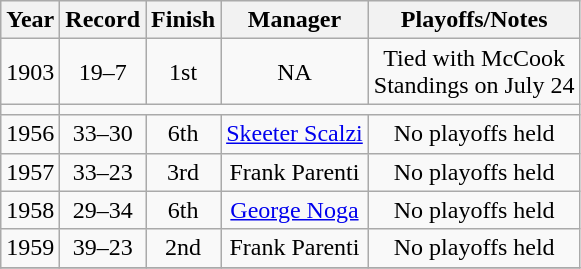<table class="wikitable">
<tr style="background: #F2F2F2;">
<th>Year</th>
<th>Record</th>
<th>Finish</th>
<th>Manager</th>
<th>Playoffs/Notes</th>
</tr>
<tr align=center>
<td>1903</td>
<td>19–7</td>
<td>1st</td>
<td>NA</td>
<td>Tied with McCook<br> Standings on July 24</td>
</tr>
<tr align=center>
<td></td>
</tr>
<tr align=center>
<td>1956</td>
<td>33–30</td>
<td>6th</td>
<td><a href='#'>Skeeter Scalzi</a></td>
<td>No playoffs held</td>
</tr>
<tr align=center>
<td>1957</td>
<td>33–23</td>
<td>3rd</td>
<td>Frank Parenti</td>
<td>No playoffs held</td>
</tr>
<tr align=center>
<td>1958</td>
<td>29–34</td>
<td>6th</td>
<td><a href='#'>George Noga</a></td>
<td>No playoffs held</td>
</tr>
<tr align=center>
<td>1959</td>
<td>39–23</td>
<td>2nd</td>
<td>Frank Parenti</td>
<td>No playoffs held</td>
</tr>
<tr align=center>
</tr>
</table>
